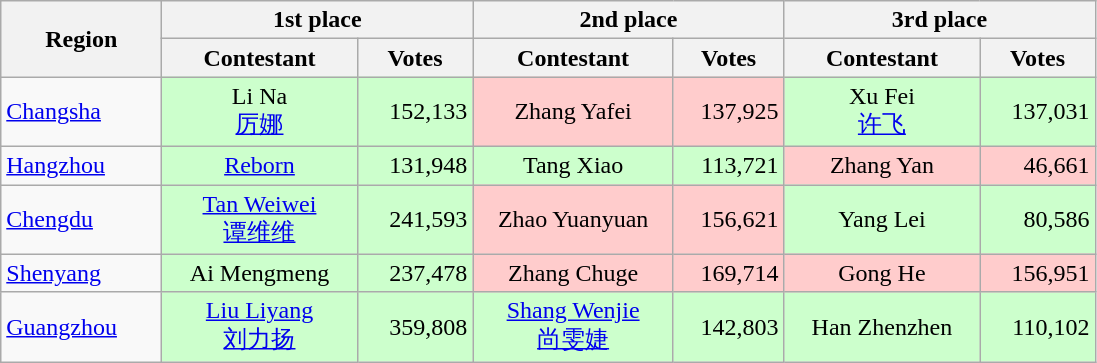<table class="wikitable">
<tr>
<th rowspan=2 width=100px>Region</th>
<th colspan=2 width=200px>1st place</th>
<th colspan=2 width=200px>2nd place</th>
<th colspan=2 width=200px>3rd place</th>
</tr>
<tr>
<th>Contestant</th>
<th>Votes</th>
<th>Contestant</th>
<th>Votes</th>
<th>Contestant</th>
<th>Votes</th>
</tr>
<tr>
<td><a href='#'>Changsha</a></td>
<td align="center" style="background:#ccffcc;">Li Na<br><a href='#'>厉娜</a></td>
<td align="right" style="background:#ccffcc;">152,133</td>
<td align="center" style="background:#ffcccc;">Zhang Yafei<br></td>
<td align="right" style="background:#ffcccc;">137,925</td>
<td align="center" style="background:#ccffcc;">Xu Fei<br><a href='#'>许飞</a></td>
<td align="right" style="background:#ccffcc;">137,031</td>
</tr>
<tr>
<td><a href='#'>Hangzhou</a></td>
<td align="center" style="background:#ccffcc;"><a href='#'>Reborn</a></td>
<td align="right" style="background:#ccffcc;">131,948</td>
<td align="center" style="background:#ccffcc;">Tang Xiao<br></td>
<td align="right" style="background:#ccffcc;">113,721</td>
<td align="center" style="background:#ffcccc;">Zhang Yan<br></td>
<td align="right" style="background:#ffcccc;">46,661</td>
</tr>
<tr>
<td><a href='#'>Chengdu</a></td>
<td align="center" style="background:#ccffcc;"><a href='#'>Tan Weiwei</a><br><a href='#'>谭维维</a></td>
<td align="right" style="background:#ccffcc;">241,593</td>
<td align="center" style="background:#ffcccc;">Zhao Yuanyuan<br></td>
<td align="right" style="background:#ffcccc;">156,621</td>
<td align="center" style="background:#ccffcc;">Yang Lei<br></td>
<td align="right" style="background:#ccffcc;">80,586</td>
</tr>
<tr>
<td><a href='#'>Shenyang</a></td>
<td align="center" style="background:#ccffcc;">Ai Mengmeng<br></td>
<td align="right" style="background:#ccffcc;">237,478</td>
<td align="center" style="background:#ffcccc;">Zhang Chuge<br></td>
<td align="right" style="background:#ffcccc;">169,714</td>
<td align="center" style="background:#ffcccc;">Gong He<br></td>
<td align="right" style="background:#ffcccc;">156,951</td>
</tr>
<tr>
<td><a href='#'>Guangzhou</a></td>
<td align="center" style="background:#ccffcc;"><a href='#'>Liu Liyang</a><br><a href='#'>刘力扬</a></td>
<td align="right" style="background:#ccffcc;">359,808</td>
<td align="center" style="background:#ccffcc;"><a href='#'>Shang Wenjie</a><br><a href='#'>尚雯婕</a></td>
<td align="right" style="background:#ccffcc;">142,803</td>
<td align="center" style="background:#ccffcc;">Han Zhenzhen<br></td>
<td align="right" style="background:#ccffcc;">110,102</td>
</tr>
</table>
